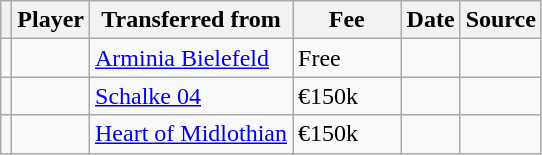<table class="wikitable plainrowheaders sortable">
<tr>
<th></th>
<th scope="col">Player</th>
<th>Transferred from</th>
<th style="width: 65px;">Fee</th>
<th scope="col">Date</th>
<th scope="col">Source</th>
</tr>
<tr>
<td align="center"></td>
<td></td>
<td> <a href='#'>Arminia Bielefeld</a></td>
<td>Free</td>
<td></td>
<td></td>
</tr>
<tr>
<td align="center"></td>
<td></td>
<td> <a href='#'>Schalke 04</a></td>
<td>€150k</td>
<td></td>
<td></td>
</tr>
<tr>
<td align="center"></td>
<td></td>
<td> <a href='#'>Heart of Midlothian</a></td>
<td>€150k</td>
<td></td>
<td></td>
</tr>
</table>
